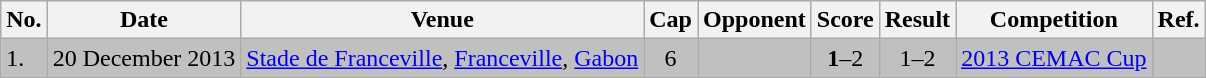<table class="wikitable" style="font-size:">
<tr>
<th>No.</th>
<th>Date</th>
<th>Venue</th>
<th>Cap</th>
<th>Opponent</th>
<th>Score</th>
<th>Result</th>
<th>Competition</th>
<th>Ref.</th>
</tr>
<tr style="background-color:silver">
<td>1.</td>
<td>20 December 2013</td>
<td><a href='#'>Stade de Franceville</a>, <a href='#'>Franceville</a>, <a href='#'>Gabon</a></td>
<td align=center>6</td>
<td></td>
<td align=center><strong>1</strong>–2</td>
<td align=center>1–2</td>
<td><a href='#'>2013 CEMAC Cup</a></td>
<td></td>
</tr>
</table>
